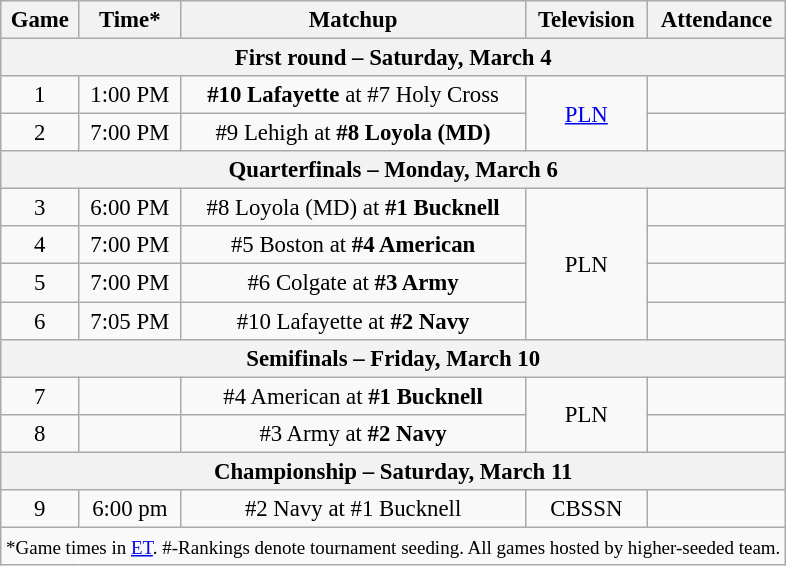<table class="wikitable" style="text-align:center;font-size: 95%">
<tr>
<th>Game</th>
<th>Time*</th>
<th>Matchup</th>
<th>Television</th>
<th>Attendance</th>
</tr>
<tr>
<th colspan=5>First round – Saturday, March 4</th>
</tr>
<tr>
<td>1</td>
<td>1:00 PM</td>
<td><strong>#10 Lafayette</strong> at #7 Holy Cross</td>
<td rowspan=2><a href='#'>PLN</a></td>
<td></td>
</tr>
<tr>
<td>2</td>
<td>7:00 PM</td>
<td>#9 Lehigh at <strong>#8 Loyola (MD)</strong></td>
<td></td>
</tr>
<tr>
<th colspan=5>Quarterfinals – Monday, March 6</th>
</tr>
<tr>
<td>3</td>
<td>6:00 PM</td>
<td>#8 Loyola (MD) at <strong>#1 Bucknell</strong></td>
<td rowspan=4>PLN</td>
<td></td>
</tr>
<tr>
<td>4</td>
<td>7:00 PM</td>
<td>#5 Boston at <strong>#4 American</strong></td>
<td></td>
</tr>
<tr>
<td>5</td>
<td>7:00 PM</td>
<td>#6 Colgate at <strong>#3 Army</strong></td>
<td></td>
</tr>
<tr>
<td>6</td>
<td>7:05 PM</td>
<td>#10 Lafayette  at <strong>#2 Navy</strong></td>
<td></td>
</tr>
<tr>
<th colspan=5>Semifinals – Friday, March 10</th>
</tr>
<tr>
<td>7</td>
<td></td>
<td>#4 American at <strong>#1 Bucknell</strong></td>
<td rowspan=2>PLN</td>
<td></td>
</tr>
<tr>
<td>8</td>
<td></td>
<td>#3 Army at <strong>#2 Navy</strong></td>
<td></td>
</tr>
<tr>
<th colspan=5>Championship – Saturday, March 11</th>
</tr>
<tr>
<td>9</td>
<td>6:00 pm</td>
<td>#2 Navy at #1 Bucknell</td>
<td>CBSSN</td>
<td></td>
</tr>
<tr>
<td colspan=5><small>*Game times in <a href='#'>ET</a>. #-Rankings denote tournament seeding. All games hosted by higher-seeded team.</small></td>
</tr>
</table>
